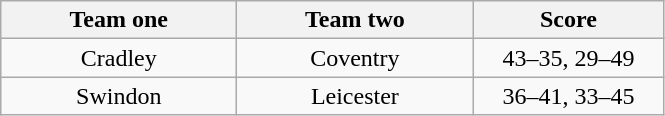<table class="wikitable" style="text-align: center">
<tr>
<th width=150>Team one</th>
<th width=150>Team two</th>
<th width=120>Score</th>
</tr>
<tr>
<td>Cradley</td>
<td>Coventry</td>
<td>43–35, 29–49</td>
</tr>
<tr>
<td>Swindon</td>
<td>Leicester</td>
<td>36–41, 33–45</td>
</tr>
</table>
